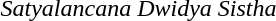<table>
<tr>
<td></td>
<td><em>Satyalancana Dwidya Sistha</em></td>
</tr>
</table>
